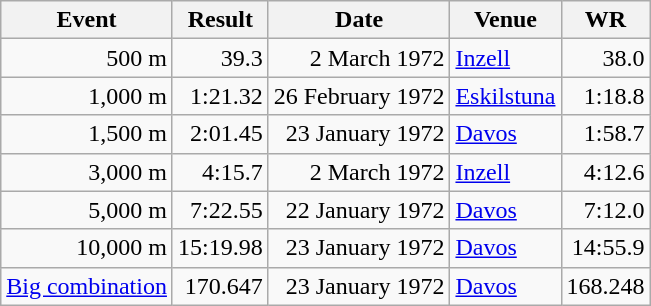<table class="wikitable">
<tr>
<th>Event</th>
<th>Result</th>
<th>Date</th>
<th>Venue</th>
<th>WR</th>
</tr>
<tr align="right">
<td>500 m</td>
<td>39.3</td>
<td>2 March 1972</td>
<td align="left"><a href='#'>Inzell</a></td>
<td>38.0</td>
</tr>
<tr align="right">
<td>1,000 m</td>
<td>1:21.32</td>
<td>26 February 1972</td>
<td align="left"><a href='#'>Eskilstuna</a></td>
<td>1:18.8</td>
</tr>
<tr align="right">
<td>1,500 m</td>
<td>2:01.45</td>
<td>23 January 1972</td>
<td align="left"><a href='#'>Davos</a></td>
<td>1:58.7</td>
</tr>
<tr align="right">
<td>3,000 m</td>
<td>4:15.7</td>
<td>2 March 1972</td>
<td align="left"><a href='#'>Inzell</a></td>
<td>4:12.6</td>
</tr>
<tr align="right">
<td>5,000 m</td>
<td>7:22.55</td>
<td>22 January 1972</td>
<td align="left"><a href='#'>Davos</a></td>
<td>7:12.0</td>
</tr>
<tr align="right">
<td>10,000 m</td>
<td>15:19.98</td>
<td>23 January 1972</td>
<td align="left"><a href='#'>Davos</a></td>
<td>14:55.9</td>
</tr>
<tr align="right">
<td><a href='#'>Big combination</a></td>
<td>170.647</td>
<td>23 January 1972</td>
<td align="left"><a href='#'>Davos</a></td>
<td>168.248</td>
</tr>
</table>
